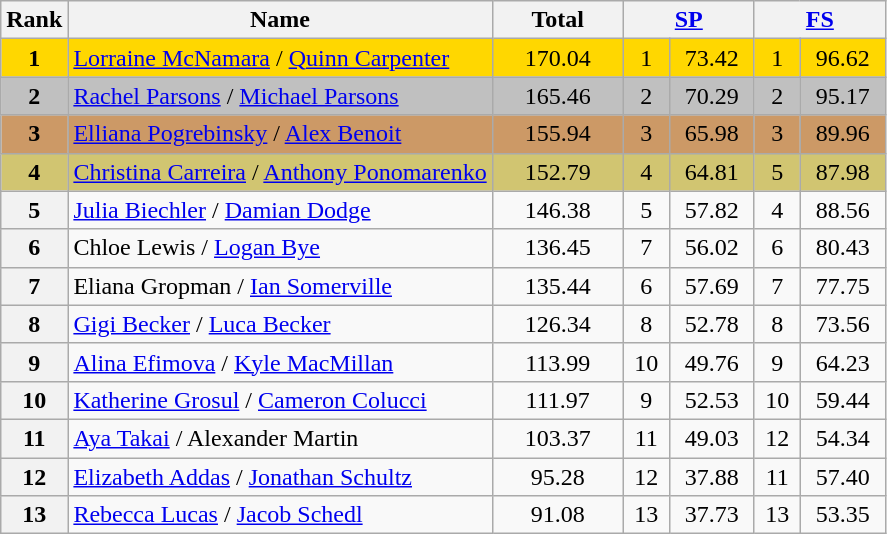<table class="wikitable sortable">
<tr>
<th>Rank</th>
<th>Name</th>
<th width="80px">Total</th>
<th colspan="2" width="80px"><a href='#'>SP</a></th>
<th colspan="2" width="80px"><a href='#'>FS</a></th>
</tr>
<tr bgcolor="gold">
<td align="center"><strong>1</strong></td>
<td><a href='#'>Lorraine McNamara</a> / <a href='#'>Quinn Carpenter</a></td>
<td align="center">170.04</td>
<td align="center">1</td>
<td align="center">73.42</td>
<td align="center">1</td>
<td align="center">96.62</td>
</tr>
<tr bgcolor="silver">
<td align="center"><strong>2</strong></td>
<td><a href='#'>Rachel Parsons</a> / <a href='#'>Michael Parsons</a></td>
<td align="center">165.46</td>
<td align="center">2</td>
<td align="center">70.29</td>
<td align="center">2</td>
<td align="center">95.17</td>
</tr>
<tr bgcolor="cc9966">
<td align="center"><strong>3</strong></td>
<td><a href='#'>Elliana Pogrebinsky</a> / <a href='#'>Alex Benoit</a></td>
<td align="center">155.94</td>
<td align="center">3</td>
<td align="center">65.98</td>
<td align="center">3</td>
<td align="center">89.96</td>
</tr>
<tr bgcolor="#d1c571">
<td align="center"><strong>4</strong></td>
<td><a href='#'>Christina Carreira</a> / <a href='#'>Anthony Ponomarenko</a></td>
<td align="center">152.79</td>
<td align="center">4</td>
<td align="center">64.81</td>
<td align="center">5</td>
<td align="center">87.98</td>
</tr>
<tr>
<th>5</th>
<td><a href='#'>Julia Biechler</a> / <a href='#'>Damian Dodge</a></td>
<td align="center">146.38</td>
<td align="center">5</td>
<td align="center">57.82</td>
<td align="center">4</td>
<td align="center">88.56</td>
</tr>
<tr>
<th>6</th>
<td>Chloe Lewis / <a href='#'>Logan Bye</a></td>
<td align="center">136.45</td>
<td align="center">7</td>
<td align="center">56.02</td>
<td align="center">6</td>
<td align="center">80.43</td>
</tr>
<tr>
<th>7</th>
<td>Eliana Gropman / <a href='#'>Ian Somerville</a></td>
<td align="center">135.44</td>
<td align="center">6</td>
<td align="center">57.69</td>
<td align="center">7</td>
<td align="center">77.75</td>
</tr>
<tr>
<th>8</th>
<td><a href='#'>Gigi Becker</a> / <a href='#'>Luca Becker</a></td>
<td align="center">126.34</td>
<td align="center">8</td>
<td align="center">52.78</td>
<td align="center">8</td>
<td align="center">73.56</td>
</tr>
<tr>
<th>9</th>
<td><a href='#'>Alina Efimova</a> / <a href='#'>Kyle MacMillan</a></td>
<td align="center">113.99</td>
<td align="center">10</td>
<td align="center">49.76</td>
<td align="center">9</td>
<td align="center">64.23</td>
</tr>
<tr>
<th>10</th>
<td><a href='#'>Katherine Grosul</a> / <a href='#'>Cameron Colucci</a></td>
<td align="center">111.97</td>
<td align="center">9</td>
<td align="center">52.53</td>
<td align="center">10</td>
<td align="center">59.44</td>
</tr>
<tr>
<th>11</th>
<td><a href='#'>Aya Takai</a> / Alexander Martin</td>
<td align="center">103.37</td>
<td align="center">11</td>
<td align="center">49.03</td>
<td align="center">12</td>
<td align="center">54.34</td>
</tr>
<tr>
<th>12</th>
<td><a href='#'>Elizabeth Addas</a> / <a href='#'>Jonathan Schultz</a></td>
<td align="center">95.28</td>
<td align="center">12</td>
<td align="center">37.88</td>
<td align="center">11</td>
<td align="center">57.40</td>
</tr>
<tr>
<th>13</th>
<td><a href='#'>Rebecca Lucas</a> / <a href='#'>Jacob Schedl</a></td>
<td align="center">91.08</td>
<td align="center">13</td>
<td align="center">37.73</td>
<td align="center">13</td>
<td align="center">53.35</td>
</tr>
</table>
